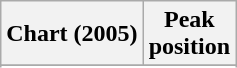<table class="wikitable plainrowheaders sortable">
<tr>
<th scope="col">Chart (2005)</th>
<th scope="col">Peak<br>position</th>
</tr>
<tr>
</tr>
<tr>
</tr>
<tr>
</tr>
</table>
